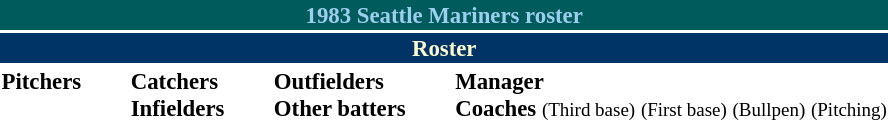<table class="toccolours" style="font-size: 95%;">
<tr>
<th colspan="10" style="background:#005c5c; color:#9eceee; text-align:center;">1983 Seattle Mariners roster</th>
</tr>
<tr>
<td colspan="10" style="background:#036; color:#fffdd0; text-align:center;"><strong>Roster</strong></td>
</tr>
<tr>
<td valign="top"><strong>Pitchers</strong><br>












</td>
<td style="width:25px;"></td>
<td valign="top"><strong>Catchers</strong><br>



<strong>Infielders</strong>












</td>
<td style="width:25px;"></td>
<td valign="top"><strong>Outfielders</strong><br>







<strong>Other batters</strong>

</td>
<td style="width:25px;"></td>
<td valign="top"><strong>Manager</strong><br>

<strong>Coaches</strong>
 <small>(Third base)</small>
 <small>(First base)</small>
 <small>(Bullpen)</small>
 <small>(Pitching)</small></td>
</tr>
</table>
